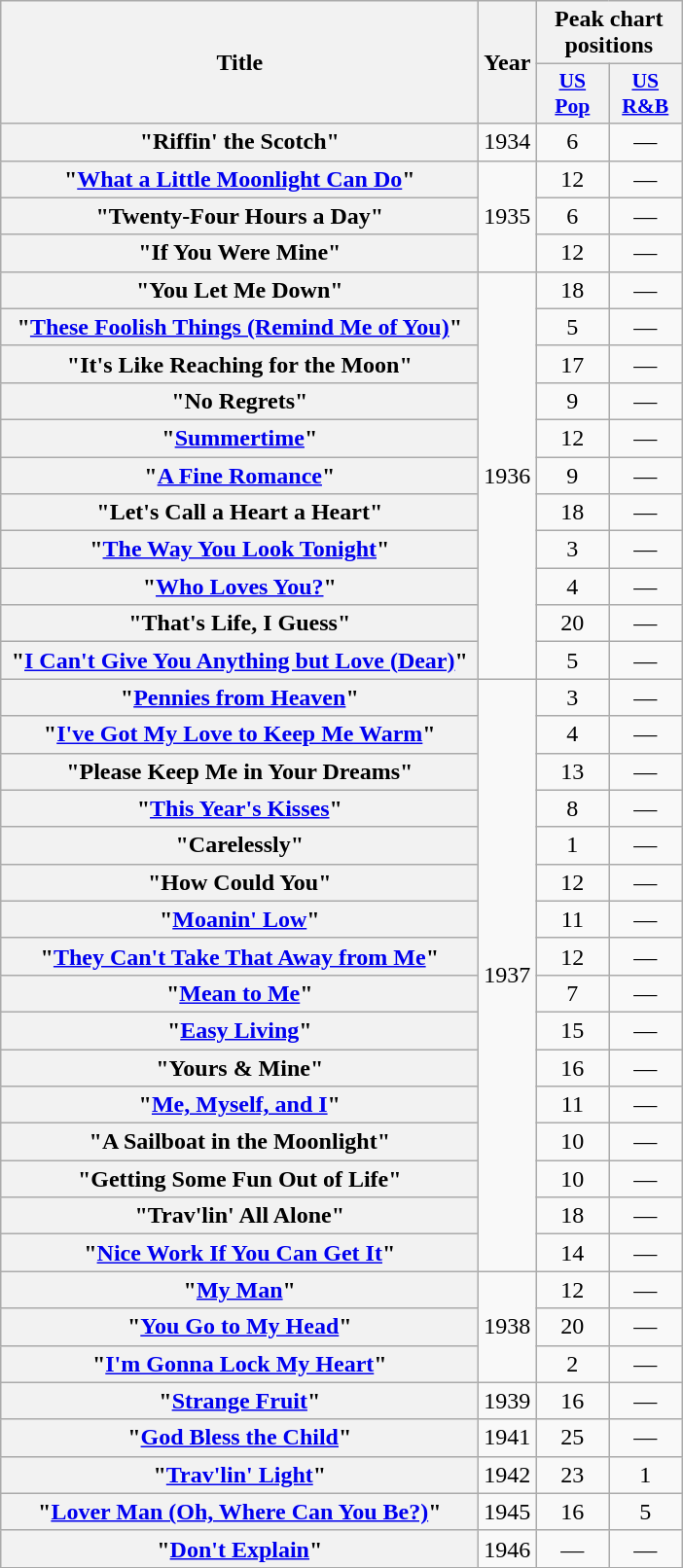<table class="wikitable plainrowheaders" style="text-align:center;">
<tr>
<th scope="col" rowspan="2" style="width:20em;">Title</th>
<th scope="col" rowspan="2">Year</th>
<th scope="col" colspan="5">Peak chart positions</th>
</tr>
<tr>
<th scope="col" style="width:3em;font-size:90%;"><a href='#'>US<br>Pop</a></th>
<th scope="col" style="width:3em;font-size:90%;"><a href='#'>US<br>R&B</a></th>
</tr>
<tr>
<th scope="row">"Riffin' the Scotch"</th>
<td>1934</td>
<td>6</td>
<td>—</td>
</tr>
<tr>
<th scope="row">"<a href='#'>What a Little Moonlight Can Do</a>"</th>
<td rowspan="3">1935</td>
<td>12</td>
<td>—</td>
</tr>
<tr>
<th scope="row">"Twenty-Four Hours a Day"</th>
<td>6</td>
<td>—</td>
</tr>
<tr>
<th scope="row">"If You Were Mine"</th>
<td>12</td>
<td>—</td>
</tr>
<tr>
<th scope="row">"You Let Me Down"</th>
<td rowspan="11">1936</td>
<td>18</td>
<td>—</td>
</tr>
<tr>
<th scope="row">"<a href='#'>These Foolish Things (Remind Me of You)</a>"</th>
<td>5</td>
<td>—</td>
</tr>
<tr>
<th scope="row">"It's Like Reaching for the Moon"</th>
<td>17</td>
<td>—</td>
</tr>
<tr>
<th scope="row">"No Regrets"</th>
<td>9</td>
<td>—</td>
</tr>
<tr>
<th scope="row">"<a href='#'>Summertime</a>"</th>
<td>12</td>
<td>—</td>
</tr>
<tr>
<th scope="row">"<a href='#'>A Fine Romance</a>"</th>
<td>9</td>
<td>—</td>
</tr>
<tr>
<th scope="row">"Let's Call a Heart a Heart"</th>
<td>18</td>
<td>—</td>
</tr>
<tr>
<th scope="row">"<a href='#'>The Way You Look Tonight</a>"</th>
<td>3</td>
<td>—</td>
</tr>
<tr>
<th scope="row">"<a href='#'>Who Loves You?</a>"</th>
<td>4</td>
<td>—</td>
</tr>
<tr>
<th scope="row">"That's Life, I Guess"</th>
<td>20</td>
<td>—</td>
</tr>
<tr>
<th scope="row">"<a href='#'>I Can't Give You Anything but Love (Dear)</a>"</th>
<td>5</td>
<td>—</td>
</tr>
<tr>
<th scope="row">"<a href='#'>Pennies from Heaven</a>"</th>
<td rowspan="16">1937</td>
<td>3</td>
<td>—</td>
</tr>
<tr>
<th scope="row">"<a href='#'>I've Got My Love to Keep Me Warm</a>"</th>
<td>4</td>
<td>—</td>
</tr>
<tr>
<th scope="row">"Please Keep Me in Your Dreams"</th>
<td>13</td>
<td>—</td>
</tr>
<tr>
<th scope="row">"<a href='#'>This Year's Kisses</a>"</th>
<td>8</td>
<td>—</td>
</tr>
<tr>
<th scope="row">"Carelessly"</th>
<td>1</td>
<td>—</td>
</tr>
<tr>
<th scope="row">"How Could You"</th>
<td>12</td>
<td>—</td>
</tr>
<tr>
<th scope="row">"<a href='#'>Moanin' Low</a>"</th>
<td>11</td>
<td>—</td>
</tr>
<tr>
<th scope="row">"<a href='#'>They Can't Take That Away from Me</a>"</th>
<td>12</td>
<td>—</td>
</tr>
<tr>
<th scope="row">"<a href='#'>Mean to Me</a>"</th>
<td>7</td>
<td>—</td>
</tr>
<tr>
<th scope="row">"<a href='#'>Easy Living</a>"</th>
<td>15</td>
<td>—</td>
</tr>
<tr>
<th scope="row">"Yours & Mine"</th>
<td>16</td>
<td>—</td>
</tr>
<tr>
<th scope="row">"<a href='#'>Me, Myself, and I</a>"</th>
<td>11</td>
<td>—</td>
</tr>
<tr>
<th scope="row">"A Sailboat in the Moonlight"</th>
<td>10</td>
<td>—</td>
</tr>
<tr>
<th scope="row">"Getting Some Fun Out of Life"</th>
<td>10</td>
<td>—</td>
</tr>
<tr>
<th scope="row">"Trav'lin' All Alone"</th>
<td>18</td>
<td>—</td>
</tr>
<tr>
<th scope="row">"<a href='#'>Nice Work If You Can Get It</a>"</th>
<td>14</td>
<td>—</td>
</tr>
<tr>
<th scope="row">"<a href='#'>My Man</a>"</th>
<td rowspan="3">1938</td>
<td>12</td>
<td>—</td>
</tr>
<tr>
<th scope="row">"<a href='#'>You Go to My Head</a>"</th>
<td>20</td>
<td>—</td>
</tr>
<tr>
<th scope="row">"<a href='#'>I'm Gonna Lock My Heart</a>"</th>
<td>2</td>
<td>—</td>
</tr>
<tr>
<th scope="row">"<a href='#'>Strange Fruit</a>"</th>
<td>1939</td>
<td>16</td>
<td>—</td>
</tr>
<tr>
<th scope="row">"<a href='#'>God Bless the Child</a>"</th>
<td>1941</td>
<td>25</td>
<td>—</td>
</tr>
<tr>
<th scope="row">"<a href='#'>Trav'lin' Light</a>"</th>
<td>1942</td>
<td>23</td>
<td>1</td>
</tr>
<tr>
<th scope="row">"<a href='#'>Lover Man (Oh, Where Can You Be?)</a>"</th>
<td>1945</td>
<td>16</td>
<td>5</td>
</tr>
<tr>
<th scope="row">"<a href='#'>Don't Explain</a>"</th>
<td>1946</td>
<td>—</td>
<td>—</td>
</tr>
</table>
